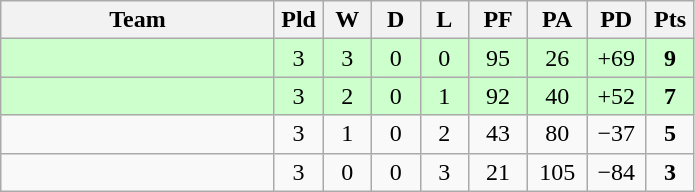<table class="wikitable" style="text-align:center">
<tr>
<th width=175>Team</th>
<th width=25 abbr="Played">Pld</th>
<th width=25 abbr="Won">W</th>
<th width=25 abbr="Drawn">D</th>
<th width=25 abbr="Lost">L</th>
<th width=32 abbr="Points for">PF</th>
<th width=32 abbr="Points against">PA</th>
<th width=32 abbr="Points difference">PD</th>
<th width=25 abbr="Points">Pts</th>
</tr>
<tr style="background:#cfc">
<td align=left></td>
<td>3</td>
<td>3</td>
<td>0</td>
<td>0</td>
<td>95</td>
<td>26</td>
<td>+69</td>
<td><strong>9</strong></td>
</tr>
<tr style="background:#cfc">
<td align=left></td>
<td>3</td>
<td>2</td>
<td>0</td>
<td>1</td>
<td>92</td>
<td>40</td>
<td>+52</td>
<td><strong>7</strong></td>
</tr>
<tr>
<td align=left></td>
<td>3</td>
<td>1</td>
<td>0</td>
<td>2</td>
<td>43</td>
<td>80</td>
<td>−37</td>
<td><strong>5</strong></td>
</tr>
<tr>
<td align=left></td>
<td>3</td>
<td>0</td>
<td>0</td>
<td>3</td>
<td>21</td>
<td>105</td>
<td>−84</td>
<td><strong>3</strong></td>
</tr>
</table>
